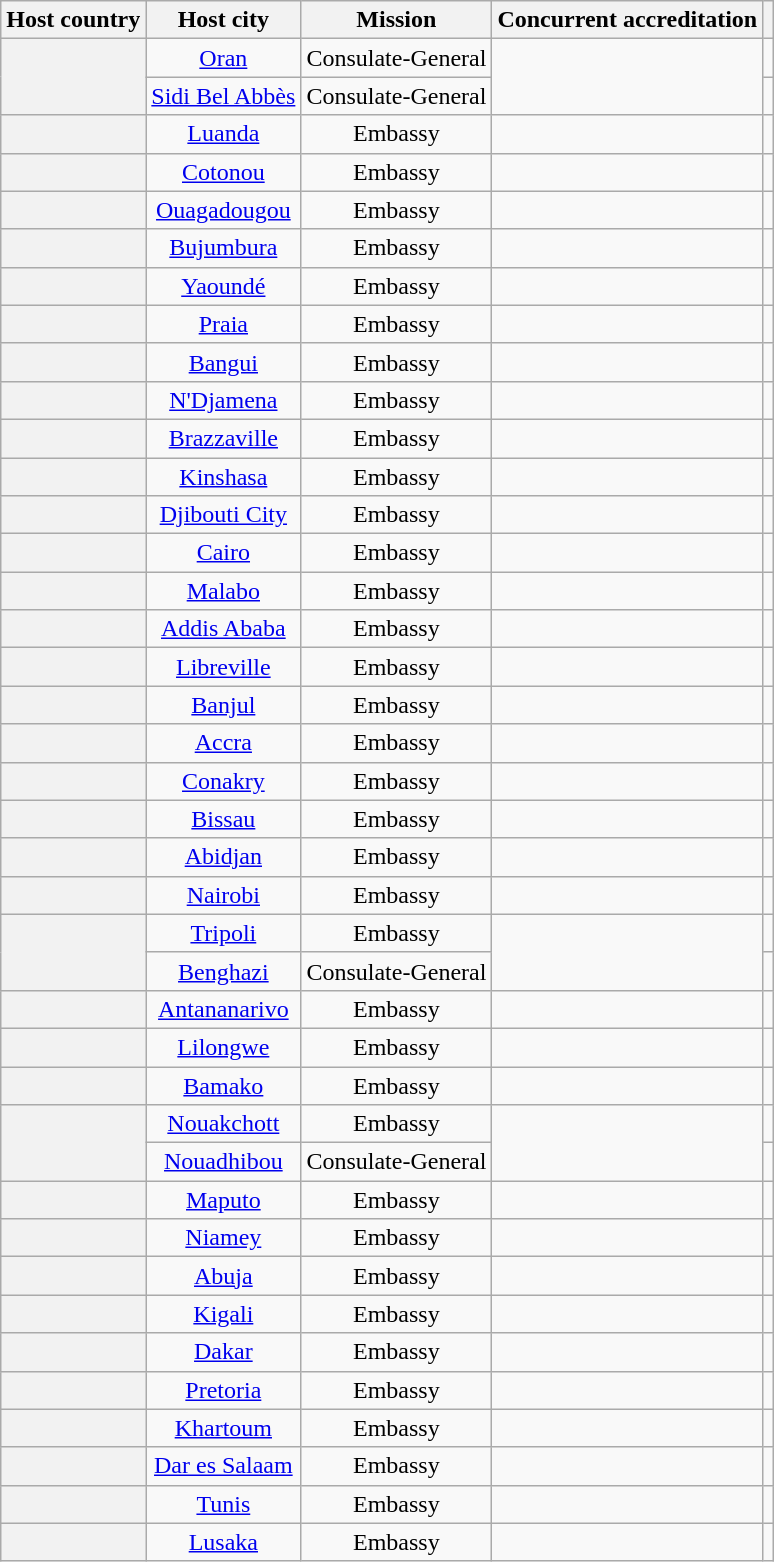<table class="wikitable plainrowheaders" style="text-align:center;">
<tr>
<th scope="col">Host country</th>
<th scope="col">Host city</th>
<th scope="col">Mission</th>
<th scope="col">Concurrent accreditation</th>
<th scope="col"></th>
</tr>
<tr>
<th scope="row" rowspan="2"></th>
<td><a href='#'>Oran</a></td>
<td>Consulate-General</td>
<td rowspan="2"></td>
<td></td>
</tr>
<tr>
<td><a href='#'>Sidi Bel Abbès</a></td>
<td>Consulate-General</td>
<td></td>
</tr>
<tr>
<th scope="row"></th>
<td><a href='#'>Luanda</a></td>
<td>Embassy</td>
<td></td>
<td></td>
</tr>
<tr>
<th scope="row"></th>
<td><a href='#'>Cotonou</a></td>
<td>Embassy</td>
<td></td>
<td></td>
</tr>
<tr>
<th scope="row"></th>
<td><a href='#'>Ouagadougou</a></td>
<td>Embassy</td>
<td></td>
<td></td>
</tr>
<tr>
<th scope="row"></th>
<td><a href='#'>Bujumbura</a></td>
<td>Embassy</td>
<td></td>
<td></td>
</tr>
<tr>
<th scope="row"></th>
<td><a href='#'>Yaoundé</a></td>
<td>Embassy</td>
<td></td>
<td></td>
</tr>
<tr>
<th scope="row"></th>
<td><a href='#'>Praia</a></td>
<td>Embassy</td>
<td></td>
<td></td>
</tr>
<tr>
<th scope="row"></th>
<td><a href='#'>Bangui</a></td>
<td>Embassy</td>
<td></td>
<td></td>
</tr>
<tr>
<th scope="row"></th>
<td><a href='#'>N'Djamena</a></td>
<td>Embassy</td>
<td></td>
<td></td>
</tr>
<tr>
<th scope="row"></th>
<td><a href='#'>Brazzaville</a></td>
<td>Embassy</td>
<td></td>
<td></td>
</tr>
<tr>
<th scope="row"></th>
<td><a href='#'>Kinshasa</a></td>
<td>Embassy</td>
<td></td>
<td></td>
</tr>
<tr>
<th scope="row"></th>
<td><a href='#'>Djibouti City</a></td>
<td>Embassy</td>
<td></td>
<td></td>
</tr>
<tr>
<th scope="row"></th>
<td><a href='#'>Cairo</a></td>
<td>Embassy</td>
<td></td>
<td></td>
</tr>
<tr>
<th scope="row"></th>
<td><a href='#'>Malabo</a></td>
<td>Embassy</td>
<td></td>
<td></td>
</tr>
<tr>
<th scope="row"></th>
<td><a href='#'>Addis Ababa</a></td>
<td>Embassy</td>
<td></td>
<td></td>
</tr>
<tr>
<th scope="row"></th>
<td><a href='#'>Libreville</a></td>
<td>Embassy</td>
<td></td>
<td></td>
</tr>
<tr>
<th scope="row"></th>
<td><a href='#'>Banjul</a></td>
<td>Embassy</td>
<td></td>
<td></td>
</tr>
<tr>
<th scope="row"></th>
<td><a href='#'>Accra</a></td>
<td>Embassy</td>
<td></td>
<td></td>
</tr>
<tr>
<th scope="row"></th>
<td><a href='#'>Conakry</a></td>
<td>Embassy</td>
<td></td>
<td></td>
</tr>
<tr>
<th scope="row"></th>
<td><a href='#'>Bissau</a></td>
<td>Embassy</td>
<td></td>
<td></td>
</tr>
<tr>
<th scope="row"></th>
<td><a href='#'>Abidjan</a></td>
<td>Embassy</td>
<td></td>
<td></td>
</tr>
<tr>
<th scope="row"></th>
<td><a href='#'>Nairobi</a></td>
<td>Embassy</td>
<td></td>
<td></td>
</tr>
<tr>
<th scope="row" rowspan="2"></th>
<td><a href='#'>Tripoli</a></td>
<td>Embassy</td>
<td rowspan="2"></td>
<td></td>
</tr>
<tr>
<td><a href='#'>Benghazi</a></td>
<td>Consulate-General</td>
<td></td>
</tr>
<tr>
<th scope="row"></th>
<td><a href='#'>Antananarivo</a></td>
<td>Embassy</td>
<td></td>
<td></td>
</tr>
<tr>
<th scope="row"></th>
<td><a href='#'>Lilongwe</a></td>
<td>Embassy</td>
<td></td>
<td></td>
</tr>
<tr>
<th scope="row"></th>
<td><a href='#'>Bamako</a></td>
<td>Embassy</td>
<td></td>
<td></td>
</tr>
<tr>
<th scope="row" rowspan="2"></th>
<td><a href='#'>Nouakchott</a></td>
<td>Embassy</td>
<td rowspan="2"></td>
<td></td>
</tr>
<tr>
<td><a href='#'>Nouadhibou</a></td>
<td>Consulate-General</td>
<td></td>
</tr>
<tr>
<th scope="row"></th>
<td><a href='#'>Maputo</a></td>
<td>Embassy</td>
<td></td>
<td></td>
</tr>
<tr>
<th scope="row"></th>
<td><a href='#'>Niamey</a></td>
<td>Embassy</td>
<td></td>
<td></td>
</tr>
<tr>
<th scope="row"></th>
<td><a href='#'>Abuja</a></td>
<td>Embassy</td>
<td></td>
<td></td>
</tr>
<tr>
<th scope="row"></th>
<td><a href='#'>Kigali</a></td>
<td>Embassy</td>
<td></td>
<td></td>
</tr>
<tr>
<th scope="row"></th>
<td><a href='#'>Dakar</a></td>
<td>Embassy</td>
<td></td>
<td></td>
</tr>
<tr>
<th scope="row"></th>
<td><a href='#'>Pretoria</a></td>
<td>Embassy</td>
<td></td>
<td></td>
</tr>
<tr>
<th scope="row"></th>
<td><a href='#'>Khartoum</a></td>
<td>Embassy</td>
<td></td>
<td></td>
</tr>
<tr>
<th scope="row"></th>
<td><a href='#'>Dar es Salaam</a></td>
<td>Embassy</td>
<td></td>
<td></td>
</tr>
<tr>
<th scope="row"></th>
<td><a href='#'>Tunis</a></td>
<td>Embassy</td>
<td></td>
<td></td>
</tr>
<tr>
<th scope="row"></th>
<td><a href='#'>Lusaka</a></td>
<td>Embassy</td>
<td></td>
<td></td>
</tr>
</table>
